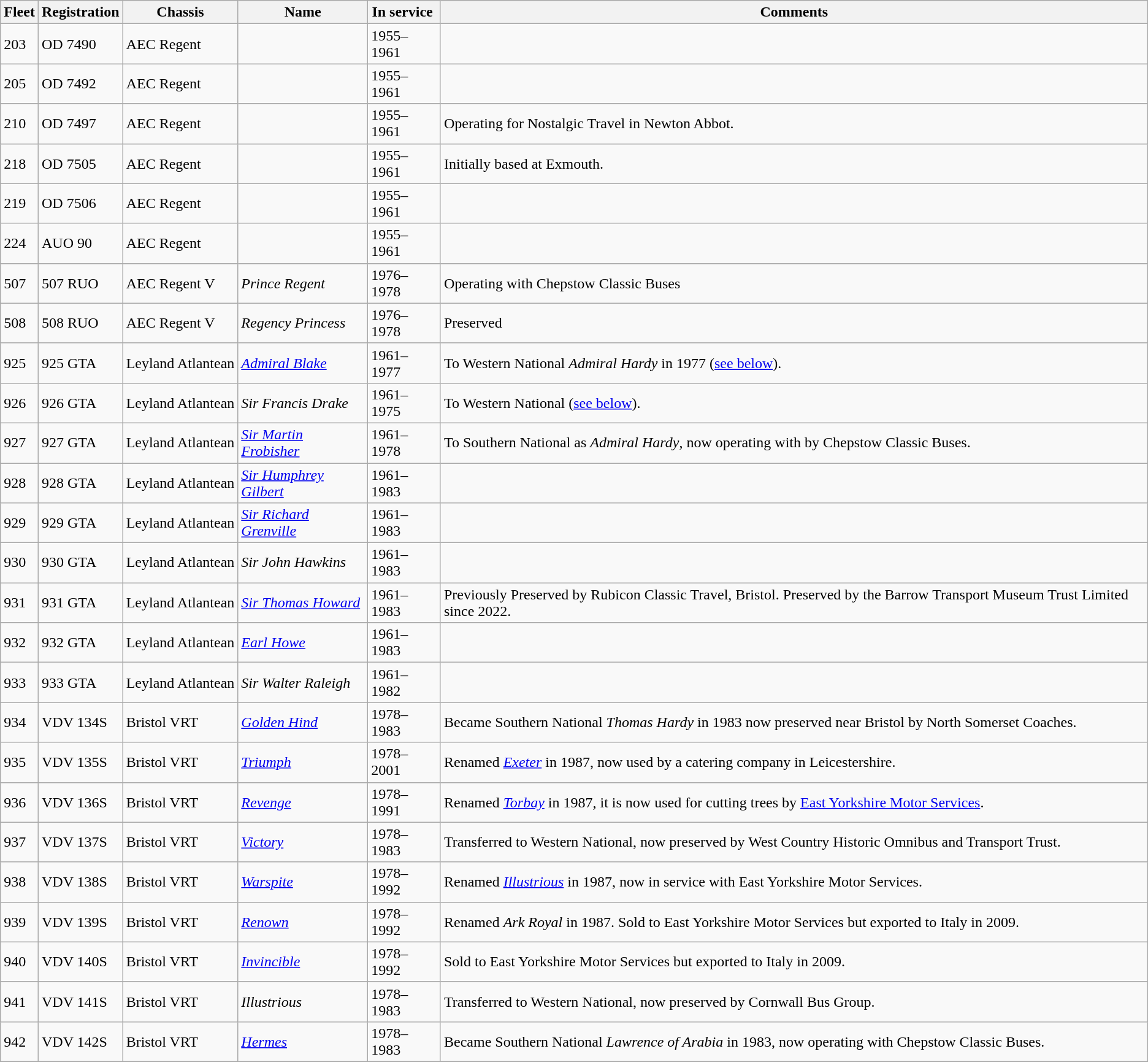<table class="wikitable">
<tr>
<th>Fleet</th>
<th>Registration</th>
<th>Chassis</th>
<th>Name</th>
<th>In service </th>
<th>Comments</th>
</tr>
<tr>
<td>203</td>
<td>OD 7490</td>
<td>AEC Regent</td>
<td></td>
<td>1955–1961</td>
<td></td>
</tr>
<tr>
<td>205</td>
<td>OD 7492</td>
<td>AEC Regent</td>
<td></td>
<td>1955–1961</td>
<td></td>
</tr>
<tr>
<td>210</td>
<td>OD 7497</td>
<td>AEC Regent</td>
<td></td>
<td>1955–1961</td>
<td>Operating for Nostalgic Travel in Newton Abbot.</td>
</tr>
<tr>
<td>218</td>
<td>OD 7505</td>
<td>AEC Regent</td>
<td></td>
<td>1955–1961</td>
<td>Initially based at Exmouth.</td>
</tr>
<tr>
<td>219</td>
<td>OD 7506</td>
<td>AEC Regent</td>
<td></td>
<td>1955–1961</td>
<td></td>
</tr>
<tr>
<td>224</td>
<td>AUO 90</td>
<td>AEC Regent</td>
<td></td>
<td>1955–1961</td>
<td></td>
</tr>
<tr>
<td>507</td>
<td>507 RUO</td>
<td>AEC Regent V</td>
<td><em>Prince Regent</em></td>
<td>1976–1978</td>
<td>Operating with Chepstow Classic Buses</td>
</tr>
<tr>
<td>508</td>
<td>508 RUO</td>
<td>AEC Regent V</td>
<td><em>Regency Princess</em></td>
<td>1976–1978</td>
<td>Preserved</td>
</tr>
<tr>
<td>925</td>
<td>925 GTA</td>
<td>Leyland Atlantean</td>
<td><em><a href='#'>Admiral Blake</a></em></td>
<td>1961–1977</td>
<td>To Western National <em>Admiral Hardy</em> in 1977 (<a href='#'>see below</a>).</td>
</tr>
<tr>
<td>926</td>
<td>926 GTA</td>
<td>Leyland Atlantean</td>
<td><em>Sir Francis Drake</em></td>
<td>1961–1975</td>
<td>To Western National (<a href='#'>see below</a>).</td>
</tr>
<tr>
<td>927</td>
<td>927 GTA</td>
<td>Leyland Atlantean</td>
<td><em><a href='#'>Sir Martin Frobisher</a></em></td>
<td>1961–1978</td>
<td>To Southern National as <em>Admiral Hardy</em>, now operating with by Chepstow Classic Buses.</td>
</tr>
<tr>
<td>928</td>
<td>928 GTA</td>
<td>Leyland Atlantean</td>
<td><em><a href='#'>Sir Humphrey Gilbert</a></em></td>
<td>1961–1983</td>
<td></td>
</tr>
<tr>
<td>929</td>
<td>929 GTA</td>
<td>Leyland Atlantean</td>
<td><em><a href='#'>Sir Richard Grenville</a></em></td>
<td>1961–1983</td>
<td></td>
</tr>
<tr>
<td>930</td>
<td>930 GTA</td>
<td>Leyland Atlantean</td>
<td><em>Sir John Hawkins</em></td>
<td>1961–1983</td>
<td></td>
</tr>
<tr>
<td>931</td>
<td>931 GTA</td>
<td>Leyland Atlantean</td>
<td><em><a href='#'>Sir Thomas Howard</a></em></td>
<td>1961–1983</td>
<td>Previously Preserved by Rubicon Classic Travel, Bristol. Preserved by the Barrow Transport Museum Trust Limited since 2022.</td>
</tr>
<tr>
<td>932</td>
<td>932 GTA</td>
<td>Leyland Atlantean</td>
<td><em><a href='#'>Earl Howe</a></em></td>
<td>1961–1983</td>
<td></td>
</tr>
<tr>
<td>933</td>
<td>933 GTA</td>
<td>Leyland Atlantean</td>
<td><em>Sir Walter Raleigh</em></td>
<td>1961–1982</td>
<td></td>
</tr>
<tr>
<td>934</td>
<td>VDV 134S</td>
<td>Bristol VRT</td>
<td><em><a href='#'>Golden Hind</a></em></td>
<td>1978–1983</td>
<td>Became Southern National <em>Thomas Hardy</em> in 1983 now preserved near Bristol by North Somerset Coaches.</td>
</tr>
<tr>
<td>935</td>
<td>VDV 135S</td>
<td>Bristol VRT</td>
<td><a href='#'><em>Triumph</em></a></td>
<td>1978–2001</td>
<td>Renamed <a href='#'><em>Exeter</em></a> in 1987, now used by a catering company in Leicestershire.</td>
</tr>
<tr>
<td>936</td>
<td>VDV 136S</td>
<td>Bristol VRT</td>
<td><a href='#'><em>Revenge</em></a></td>
<td>1978–1991</td>
<td>Renamed <a href='#'><em>Torbay</em></a> in 1987, it is now used for cutting trees by <a href='#'>East Yorkshire Motor Services</a>.</td>
</tr>
<tr>
<td>937</td>
<td>VDV 137S</td>
<td>Bristol VRT</td>
<td><a href='#'><em>Victory</em></a></td>
<td>1978–1983</td>
<td>Transferred to Western National, now preserved by West Country Historic Omnibus and Transport Trust.</td>
</tr>
<tr>
<td>938</td>
<td>VDV 138S</td>
<td>Bristol VRT</td>
<td><a href='#'><em>Warspite</em></a></td>
<td>1978–1992</td>
<td>Renamed <a href='#'><em>Illustrious</em></a> in 1987, now in service with East Yorkshire Motor Services.</td>
</tr>
<tr>
<td>939</td>
<td>VDV 139S</td>
<td>Bristol VRT</td>
<td><a href='#'><em>Renown</em></a></td>
<td>1978–1992</td>
<td>Renamed <em>Ark Royal</em> in 1987. Sold to East Yorkshire Motor Services but exported to Italy in 2009.</td>
</tr>
<tr>
<td>940</td>
<td>VDV 140S</td>
<td>Bristol VRT</td>
<td><a href='#'><em>Invincible</em></a></td>
<td>1978–1992</td>
<td>Sold to East Yorkshire Motor Services but exported to Italy in 2009.</td>
</tr>
<tr>
<td>941</td>
<td>VDV 141S</td>
<td>Bristol VRT</td>
<td><em>Illustrious</em></td>
<td>1978–1983</td>
<td>Transferred to Western National, now preserved by Cornwall Bus Group.</td>
</tr>
<tr>
<td>942</td>
<td>VDV 142S</td>
<td>Bristol VRT</td>
<td><a href='#'><em>Hermes</em></a></td>
<td>1978–1983</td>
<td>Became Southern National <em>Lawrence of Arabia</em> in 1983, now operating with Chepstow Classic Buses.</td>
</tr>
<tr>
</tr>
</table>
